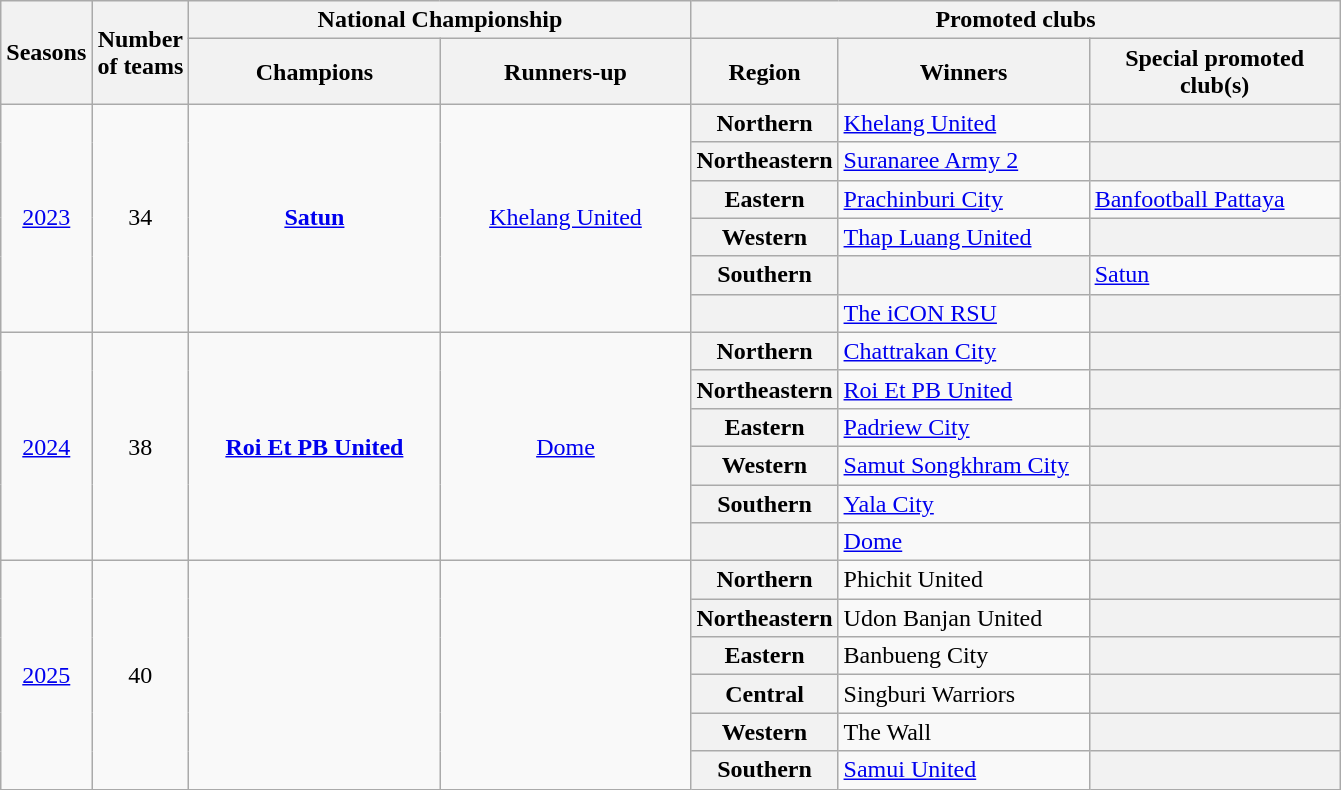<table class="wikitable" style="text-align:center">
<tr>
<th rowspan=2>Seasons</th>
<th rowspan=2>Number<br>of teams</th>
<th colspan=2>National Championship</th>
<th colspan=3>Promoted clubs</th>
</tr>
<tr>
<th width="160">Champions</th>
<th width="160">Runners-up</th>
<th>Region</th>
<th width="160">Winners</th>
<th width="160">Special promoted club(s)</th>
</tr>
<tr>
<td rowspan=6><a href='#'>2023</a></td>
<td rowspan=6>34</td>
<td rowspan=6><strong><a href='#'>Satun</a></strong></td>
<td rowspan=6><a href='#'>Khelang United</a></td>
<th>Northern</th>
<td align="left"><a href='#'>Khelang United</a></td>
<th align="left"></th>
</tr>
<tr>
<th>Northeastern</th>
<td align="left"><a href='#'>Suranaree Army 2</a></td>
<th align="left"></th>
</tr>
<tr>
<th>Eastern</th>
<td align="left"><a href='#'>Prachinburi City</a></td>
<td align="left"><a href='#'>Banfootball Pattaya</a></td>
</tr>
<tr>
<th>Western</th>
<td align="left"><a href='#'>Thap Luang United</a></td>
<th align="left"></th>
</tr>
<tr>
<th>Southern</th>
<th align="left"></th>
<td align="left"><a href='#'>Satun</a></td>
</tr>
<tr>
<th></th>
<td align="left"><a href='#'>The iCON RSU</a></td>
<th align="left"></th>
</tr>
<tr>
<td rowspan=6><a href='#'>2024</a></td>
<td rowspan=6>38</td>
<td rowspan=6><strong><a href='#'>Roi Et PB United</a></strong></td>
<td rowspan=6><a href='#'>Dome</a></td>
<th>Northern</th>
<td align="left"><a href='#'>Chattrakan City</a></td>
<th align="left"></th>
</tr>
<tr>
<th>Northeastern</th>
<td align="left"><a href='#'>Roi Et PB United</a></td>
<th align="left"></th>
</tr>
<tr>
<th>Eastern</th>
<td align="left"><a href='#'>Padriew City</a></td>
<th align="left"></th>
</tr>
<tr>
<th>Western</th>
<td align="left"><a href='#'>Samut Songkhram City</a></td>
<th align="left"></th>
</tr>
<tr>
<th>Southern</th>
<td align="left"><a href='#'>Yala City</a></td>
<th align="left"></th>
</tr>
<tr>
<th></th>
<td align="left"><a href='#'>Dome</a></td>
<th align="left"></th>
</tr>
<tr>
<td rowspan=6><a href='#'>2025</a></td>
<td rowspan=6>40</td>
<td rowspan=6></td>
<td rowspan=6></td>
<th>Northern</th>
<td align="left">Phichit United</td>
<th align="left"></th>
</tr>
<tr>
<th>Northeastern</th>
<td align="left">Udon Banjan United</td>
<th align="left"></th>
</tr>
<tr>
<th>Eastern</th>
<td align="left">Banbueng City</td>
<th align="left"></th>
</tr>
<tr>
<th>Central</th>
<td align="left">Singburi Warriors</td>
<th align="left"></th>
</tr>
<tr>
<th>Western</th>
<td align="left">The Wall</td>
<th align="left"></th>
</tr>
<tr>
<th>Southern</th>
<td align="left"><a href='#'>Samui United</a></td>
<th align="left"></th>
</tr>
</table>
